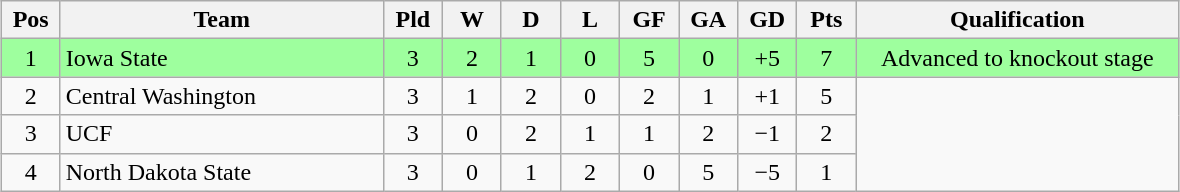<table class="wikitable" style="text-align:center; margin: 1em auto">
<tr>
<th style="width:2em">Pos</th>
<th style="width:13em">Team</th>
<th style="width:2em">Pld</th>
<th style="width:2em">W</th>
<th style="width:2em">D</th>
<th style="width:2em">L</th>
<th style="width:2em">GF</th>
<th style="width:2em">GA</th>
<th style="width:2em">GD</th>
<th style="width:2em">Pts</th>
<th style="width:13em">Qualification</th>
</tr>
<tr bgcolor="#9eff9e">
<td>1</td>
<td style="text-align:left">Iowa State</td>
<td>3</td>
<td>2</td>
<td>1</td>
<td>0</td>
<td>5</td>
<td>0</td>
<td>+5</td>
<td>7</td>
<td>Advanced to knockout stage</td>
</tr>
<tr>
<td>2</td>
<td style="text-align:left">Central Washington</td>
<td>3</td>
<td>1</td>
<td>2</td>
<td>0</td>
<td>2</td>
<td>1</td>
<td>+1</td>
<td>5</td>
<td rowspan="3"></td>
</tr>
<tr>
<td>3</td>
<td style="text-align:left">UCF</td>
<td>3</td>
<td>0</td>
<td>2</td>
<td>1</td>
<td>1</td>
<td>2</td>
<td>−1</td>
<td>2</td>
</tr>
<tr>
<td>4</td>
<td style="text-align:left">North Dakota State</td>
<td>3</td>
<td>0</td>
<td>1</td>
<td>2</td>
<td>0</td>
<td>5</td>
<td>−5</td>
<td>1</td>
</tr>
</table>
